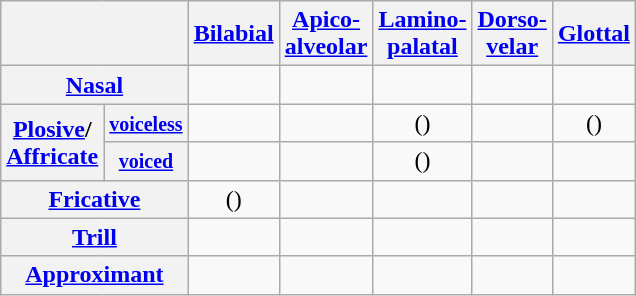<table class="wikitable" style="text-align:center">
<tr>
<th colspan="2"></th>
<th><a href='#'>Bilabial</a></th>
<th><a href='#'>Apico-<br>alveolar</a></th>
<th><a href='#'>Lamino-<br>palatal</a></th>
<th><a href='#'>Dorso-<br>velar</a></th>
<th><a href='#'>Glottal</a></th>
</tr>
<tr>
<th colspan="2"><a href='#'>Nasal</a></th>
<td></td>
<td></td>
<td></td>
<td></td>
<td></td>
</tr>
<tr>
<th rowspan="2"><a href='#'>Plosive</a>/<br><a href='#'>Affricate</a></th>
<th><small><a href='#'>voiceless</a></small></th>
<td align="center"></td>
<td align="center"></td>
<td>()</td>
<td align="center"></td>
<td align="center">()</td>
</tr>
<tr>
<th><small><a href='#'>voiced</a></small></th>
<td></td>
<td></td>
<td>()</td>
<td></td>
<td></td>
</tr>
<tr>
<th colspan="2"><a href='#'>Fricative</a></th>
<td align=center>()</td>
<td align=center></td>
<td></td>
<td></td>
<td></td>
</tr>
<tr>
<th colspan="2"><a href='#'>Trill</a></th>
<td></td>
<td></td>
<td align="center"></td>
<td></td>
<td></td>
</tr>
<tr>
<th colspan="2"><a href='#'>Approximant</a></th>
<td align="center"></td>
<td></td>
<td align="center"></td>
<td></td>
<td align="center"></td>
</tr>
</table>
